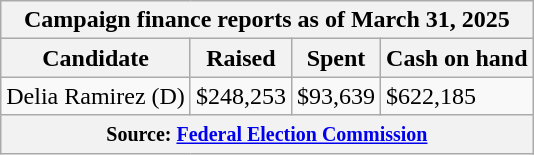<table class="wikitable sortable">
<tr>
<th colspan=4>Campaign finance reports as of March 31, 2025</th>
</tr>
<tr style="text-align:center;">
<th>Candidate</th>
<th>Raised</th>
<th>Spent</th>
<th>Cash on hand</th>
</tr>
<tr>
<td>Delia Ramirez (D)</td>
<td>$248,253</td>
<td>$93,639</td>
<td>$622,185</td>
</tr>
<tr>
<th colspan="4"><small>Source: <a href='#'>Federal Election Commission</a></small></th>
</tr>
</table>
